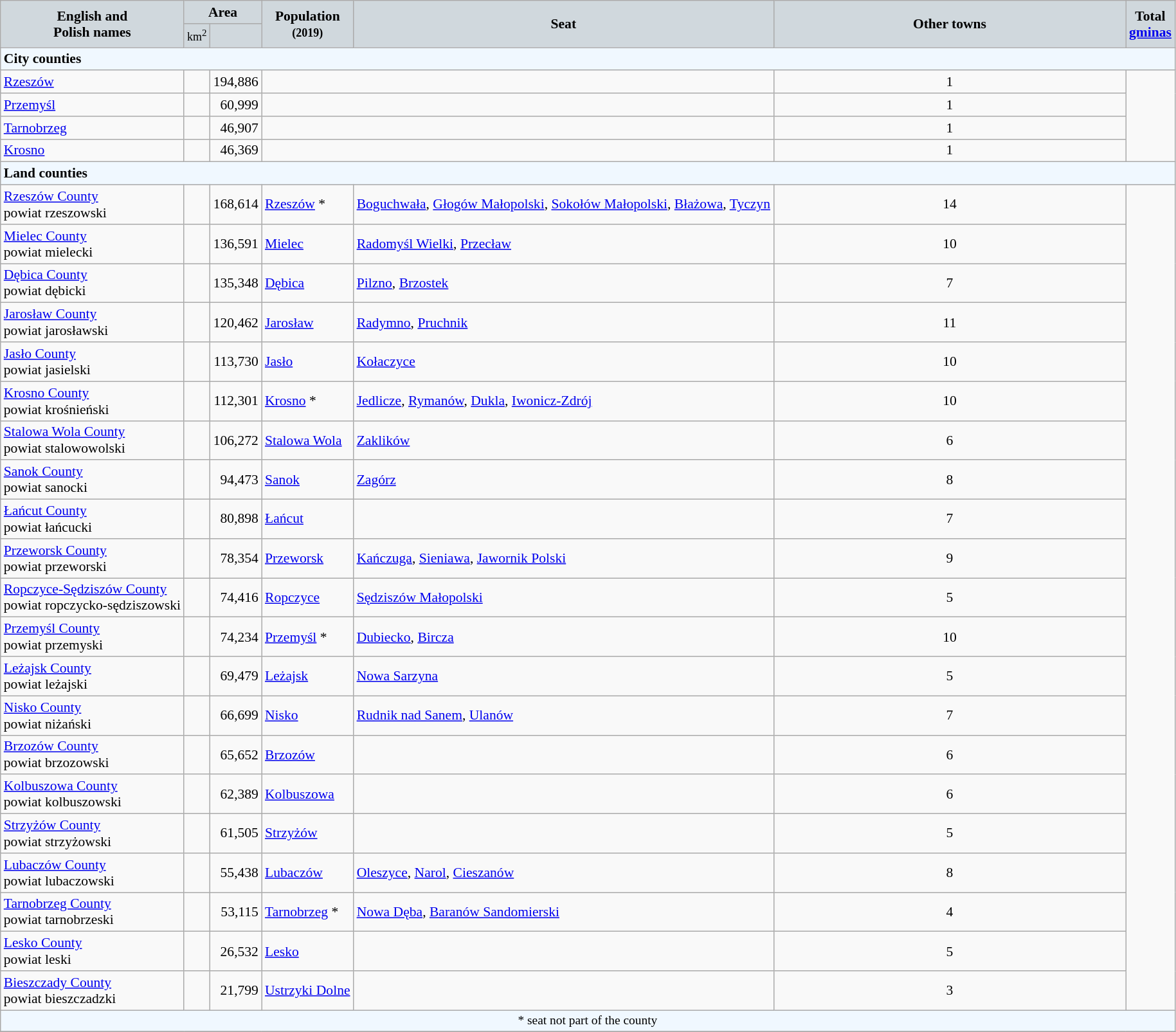<table class="wikitable" style="font-size:90%">
<tr bgcolor="D0D8DD">
<td align="center" rowspan=2><strong>English and<br> Polish names</strong></td>
<td align="center" colspan=2><strong>Area</strong></td>
<td align="center" rowspan=2><strong>Population<br> <small>(2019)</small></strong></td>
<td align="center" rowspan=2><strong>Seat</strong></td>
<td width="30%" align="center" rowspan=2><strong>Other towns</strong></td>
<td align="center" rowspan=2><strong>Total<br> <a href='#'>gminas</a></strong></td>
</tr>
<tr bgcolor="D0D8DD">
<td align="center"><small>km<sup>2</sup></small></td>
<td align="center"><small></small></td>
</tr>
<tr bgcolor="F0F8FF">
<td colspan=7><strong>City counties</strong></td>
</tr>
<tr>
<td><a href='#'>Rzeszów</a></td>
<td></td>
<td align="right">194,886</td>
<td colspan=2></td>
<td align="center">1</td>
</tr>
<tr>
<td><a href='#'>Przemyśl</a></td>
<td></td>
<td align="right">60,999</td>
<td colspan=2></td>
<td align="center">1</td>
</tr>
<tr>
<td><a href='#'>Tarnobrzeg</a></td>
<td></td>
<td align="right">46,907</td>
<td colspan=2></td>
<td align="center">1</td>
</tr>
<tr>
<td><a href='#'>Krosno</a></td>
<td></td>
<td align="right">46,369</td>
<td colspan=2></td>
<td align="center">1</td>
</tr>
<tr bgcolor="F0F8FF">
<td colspan=7><strong>Land counties</strong></td>
</tr>
<tr>
<td><a href='#'>Rzeszów County</a><br> powiat rzeszowski</td>
<td></td>
<td align="right">168,614</td>
<td><a href='#'>Rzeszów</a> *</td>
<td><a href='#'>Boguchwała</a>, <a href='#'>Głogów Małopolski</a>, <a href='#'>Sokołów Małopolski</a>, <a href='#'>Błażowa</a>, <a href='#'>Tyczyn</a></td>
<td align="center">14</td>
</tr>
<tr>
<td><a href='#'>Mielec County</a><br> powiat mielecki</td>
<td></td>
<td align="right">136,591</td>
<td><a href='#'>Mielec</a></td>
<td><a href='#'>Radomyśl Wielki</a>, <a href='#'>Przecław</a></td>
<td align="center">10</td>
</tr>
<tr>
<td><a href='#'>Dębica County</a><br> powiat dębicki</td>
<td></td>
<td align="right">135,348</td>
<td><a href='#'>Dębica</a></td>
<td><a href='#'>Pilzno</a>, <a href='#'>Brzostek</a></td>
<td align="center">7</td>
</tr>
<tr>
<td><a href='#'>Jarosław County</a><br> powiat jarosławski</td>
<td></td>
<td align="right">120,462</td>
<td><a href='#'>Jarosław</a></td>
<td><a href='#'>Radymno</a>, <a href='#'>Pruchnik</a></td>
<td align="center">11</td>
</tr>
<tr>
<td><a href='#'>Jasło County</a><br> powiat jasielski</td>
<td></td>
<td align="right">113,730</td>
<td><a href='#'>Jasło</a></td>
<td><a href='#'>Kołaczyce</a></td>
<td align="center">10</td>
</tr>
<tr>
<td><a href='#'>Krosno County</a><br> powiat krośnieński</td>
<td></td>
<td align="right">112,301</td>
<td><a href='#'>Krosno</a> *</td>
<td><a href='#'>Jedlicze</a>, <a href='#'>Rymanów</a>, <a href='#'>Dukla</a>, <a href='#'>Iwonicz-Zdrój</a></td>
<td align="center">10</td>
</tr>
<tr>
<td><a href='#'>Stalowa Wola County</a><br> powiat stalowowolski</td>
<td></td>
<td align="right">106,272</td>
<td><a href='#'>Stalowa Wola</a></td>
<td><a href='#'>Zaklików</a></td>
<td align="center">6</td>
</tr>
<tr>
<td><a href='#'>Sanok County</a><br> powiat sanocki</td>
<td></td>
<td align="right">94,473</td>
<td><a href='#'>Sanok</a></td>
<td><a href='#'>Zagórz</a></td>
<td align="center">8</td>
</tr>
<tr>
<td><a href='#'>Łańcut County</a><br> powiat łańcucki</td>
<td></td>
<td align="right">80,898</td>
<td><a href='#'>Łańcut</a></td>
<td></td>
<td align="center">7</td>
</tr>
<tr>
<td><a href='#'>Przeworsk County</a><br> powiat przeworski</td>
<td></td>
<td align="right">78,354</td>
<td><a href='#'>Przeworsk</a></td>
<td><a href='#'>Kańczuga</a>, <a href='#'>Sieniawa</a>, <a href='#'>Jawornik Polski</a></td>
<td align="center">9</td>
</tr>
<tr>
<td><a href='#'>Ropczyce-Sędziszów County</a><br> powiat ropczycko-sędziszowski</td>
<td></td>
<td align="right">74,416</td>
<td><a href='#'>Ropczyce</a></td>
<td><a href='#'>Sędziszów Małopolski</a></td>
<td align="center">5</td>
</tr>
<tr>
<td><a href='#'>Przemyśl County</a><br> powiat przemyski</td>
<td></td>
<td align="right">74,234</td>
<td><a href='#'>Przemyśl</a> *</td>
<td><a href='#'>Dubiecko</a>, <a href='#'>Bircza</a></td>
<td align="center">10</td>
</tr>
<tr>
<td><a href='#'>Leżajsk County</a><br> powiat leżajski</td>
<td></td>
<td align="right">69,479</td>
<td><a href='#'>Leżajsk</a></td>
<td><a href='#'>Nowa Sarzyna</a></td>
<td align="center">5</td>
</tr>
<tr>
<td><a href='#'>Nisko County</a><br> powiat niżański</td>
<td></td>
<td align="right">66,699</td>
<td><a href='#'>Nisko</a></td>
<td><a href='#'>Rudnik nad Sanem</a>, <a href='#'>Ulanów</a></td>
<td align="center">7</td>
</tr>
<tr>
<td><a href='#'>Brzozów County</a><br> powiat brzozowski</td>
<td></td>
<td align="right">65,652</td>
<td><a href='#'>Brzozów</a></td>
<td></td>
<td align="center">6</td>
</tr>
<tr>
<td><a href='#'>Kolbuszowa County</a><br> powiat kolbuszowski</td>
<td></td>
<td align="right">62,389</td>
<td><a href='#'>Kolbuszowa</a></td>
<td></td>
<td align="center">6</td>
</tr>
<tr>
<td><a href='#'>Strzyżów County</a><br> powiat strzyżowski</td>
<td></td>
<td align="right">61,505</td>
<td><a href='#'>Strzyżów</a></td>
<td></td>
<td align="center">5</td>
</tr>
<tr>
<td><a href='#'>Lubaczów County</a><br> powiat lubaczowski</td>
<td></td>
<td align="right">55,438</td>
<td><a href='#'>Lubaczów</a></td>
<td><a href='#'>Oleszyce</a>, <a href='#'>Narol</a>, <a href='#'>Cieszanów</a></td>
<td align="center">8</td>
</tr>
<tr>
<td><a href='#'>Tarnobrzeg County</a><br> powiat tarnobrzeski</td>
<td></td>
<td align="right">53,115</td>
<td><a href='#'>Tarnobrzeg</a> *</td>
<td><a href='#'>Nowa Dęba</a>, <a href='#'>Baranów Sandomierski</a></td>
<td align="center">4</td>
</tr>
<tr>
<td><a href='#'>Lesko County</a><br> powiat leski</td>
<td></td>
<td align="right">26,532</td>
<td><a href='#'>Lesko</a></td>
<td></td>
<td align="center">5</td>
</tr>
<tr>
<td><a href='#'>Bieszczady County</a><br> powiat bieszczadzki</td>
<td></td>
<td align="right">21,799</td>
<td><a href='#'>Ustrzyki Dolne</a></td>
<td></td>
<td align="center">3</td>
</tr>
<tr bgcolor="F0F8FF">
<td colspan=7 style="text-align:center;font-size:90%">* seat not part of the county</td>
</tr>
<tr>
</tr>
</table>
